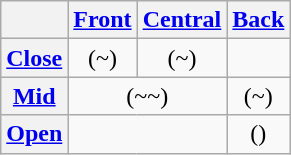<table class="wikitable" style="text-align:center">
<tr>
<th></th>
<th><a href='#'>Front</a></th>
<th><a href='#'>Central</a></th>
<th><a href='#'>Back</a></th>
</tr>
<tr>
<th><a href='#'>Close</a></th>
<td> (~)</td>
<td>(~)</td>
<td></td>
</tr>
<tr>
<th><a href='#'>Mid</a></th>
<td colspan=2>(~~)</td>
<td>(~)</td>
</tr>
<tr>
<th><a href='#'>Open</a></th>
<td colspan=2></td>
<td>()</td>
</tr>
</table>
